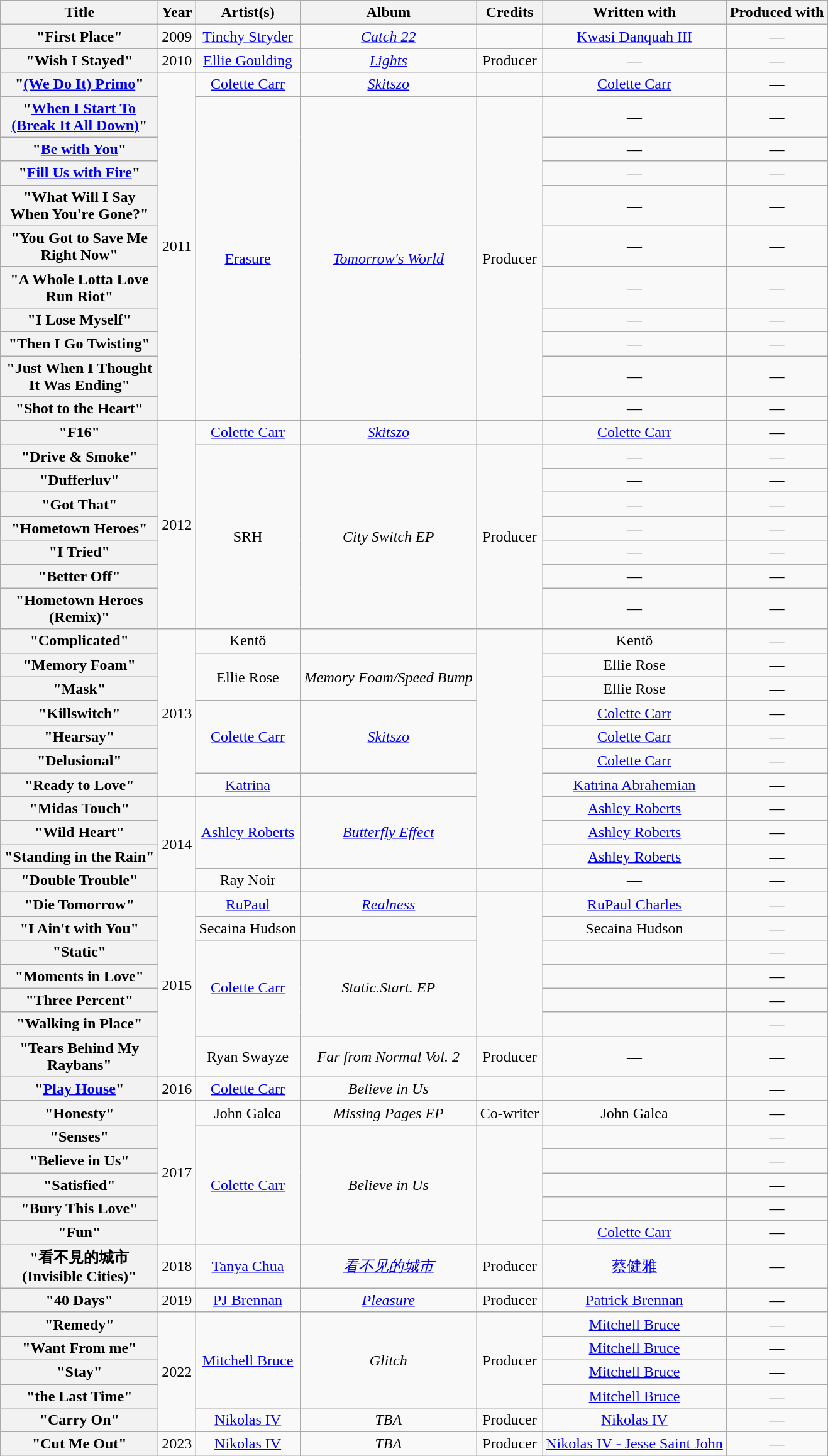<table class="wikitable plainrowheaders" style="text-align:center;">
<tr>
<th scope="col" style="width:160px;">Title</th>
<th scope="col">Year</th>
<th scope="col">Artist(s)</th>
<th scope="col" style="width:180px;">Album</th>
<th scope="col">Credits</th>
<th scope="col">Written with</th>
<th scope="col">Produced with</th>
</tr>
<tr>
<th scope="row">"First Place"</th>
<td>2009</td>
<td><a href='#'>Tinchy Stryder</a></td>
<td><em><a href='#'>Catch 22</a></em></td>
<td></td>
<td><a href='#'>Kwasi Danquah III</a></td>
<td>—</td>
</tr>
<tr>
<th scope="row">"Wish I Stayed"</th>
<td>2010</td>
<td><a href='#'>Ellie Goulding</a></td>
<td><em><a href='#'>Lights</a></em></td>
<td>Producer</td>
<td>—</td>
<td>—</td>
</tr>
<tr>
<th scope="row">"<a href='#'>(We Do It) Primo</a>"</th>
<td rowspan="11">2011</td>
<td><a href='#'>Colette Carr</a></td>
<td><em><a href='#'>Skitszo</a></em></td>
<td></td>
<td><a href='#'>Colette Carr</a></td>
<td>—</td>
</tr>
<tr>
<th scope="row">"<a href='#'>When I Start To (Break It All Down)</a>"</th>
<td rowspan="10"><a href='#'>Erasure</a></td>
<td rowspan="10"><em><a href='#'>Tomorrow's World</a></em></td>
<td rowspan="10">Producer</td>
<td>—</td>
<td>—</td>
</tr>
<tr>
<th scope="row">"<a href='#'>Be with You</a>"</th>
<td>—</td>
<td>—</td>
</tr>
<tr>
<th scope="row">"<a href='#'>Fill Us with Fire</a>"</th>
<td>—</td>
<td>—</td>
</tr>
<tr>
<th scope="row">"What Will I Say When You're Gone?"</th>
<td>—</td>
<td>—</td>
</tr>
<tr>
<th scope="row">"You Got to Save Me Right Now"</th>
<td>—</td>
<td>—</td>
</tr>
<tr>
<th scope="row">"A Whole Lotta Love Run Riot"</th>
<td>—</td>
<td>—</td>
</tr>
<tr>
<th scope="row">"I Lose Myself"</th>
<td>—</td>
<td>—</td>
</tr>
<tr>
<th scope="row">"Then I Go Twisting"</th>
<td>—</td>
<td>—</td>
</tr>
<tr>
<th scope="row">"Just When I Thought It Was Ending"</th>
<td>—</td>
<td>—</td>
</tr>
<tr>
<th scope="row">"Shot to the Heart"</th>
<td>—</td>
<td>—</td>
</tr>
<tr>
<th scope="row">"F16"</th>
<td rowspan="8">2012</td>
<td><a href='#'>Colette Carr</a></td>
<td><em><a href='#'>Skitszo</a></em></td>
<td></td>
<td><a href='#'>Colette Carr</a></td>
<td>—</td>
</tr>
<tr>
<th scope="row">"Drive & Smoke"</th>
<td rowspan="7">SRH</td>
<td rowspan="7"><em>City Switch EP</em></td>
<td rowspan="7">Producer</td>
<td>—</td>
<td>—</td>
</tr>
<tr>
<th scope="row">"Dufferluv"</th>
<td>—</td>
<td>—</td>
</tr>
<tr>
<th scope="row">"Got That"<br></th>
<td>—</td>
<td>—</td>
</tr>
<tr>
<th scope="row">"Hometown Heroes"</th>
<td>—</td>
<td>—</td>
</tr>
<tr>
<th scope="row">"I Tried"</th>
<td>—</td>
<td>—</td>
</tr>
<tr>
<th scope="row">"Better Off"</th>
<td>—</td>
<td>—</td>
</tr>
<tr>
<th scope="row">"Hometown Heroes (Remix)"<br></th>
<td>—</td>
<td>—</td>
</tr>
<tr>
<th scope="row">"Complicated"</th>
<td rowspan="7">2013</td>
<td>Kentö</td>
<td></td>
<td rowspan="10"></td>
<td>Kentö</td>
<td>—</td>
</tr>
<tr>
<th scope="row">"Memory Foam"</th>
<td rowspan="2">Ellie Rose</td>
<td rowspan="2"><em>Memory Foam/Speed Bump</em></td>
<td>Ellie Rose</td>
<td>—</td>
</tr>
<tr>
<th scope="row">"Mask"</th>
<td>Ellie Rose</td>
<td>—</td>
</tr>
<tr>
<th scope="row">"Killswitch"</th>
<td rowspan="3"><a href='#'>Colette Carr</a></td>
<td rowspan="3"><em><a href='#'>Skitszo</a></em></td>
<td><a href='#'>Colette Carr</a></td>
<td>—</td>
</tr>
<tr>
<th scope="row">"Hearsay"</th>
<td><a href='#'>Colette Carr</a></td>
<td>—</td>
</tr>
<tr>
<th scope="row">"Delusional"</th>
<td><a href='#'>Colette Carr</a></td>
<td>—</td>
</tr>
<tr>
<th scope="row">"Ready to Love"</th>
<td><a href='#'>Katrina</a></td>
<td></td>
<td><a href='#'>Katrina Abrahemian</a></td>
<td>—</td>
</tr>
<tr>
<th scope="row">"Midas Touch"</th>
<td rowspan="4">2014</td>
<td rowspan="3"><a href='#'>Ashley Roberts</a></td>
<td rowspan="3"><em><a href='#'>Butterfly Effect</a></em></td>
<td><a href='#'>Ashley Roberts</a></td>
<td>—</td>
</tr>
<tr>
<th scope="row">"Wild Heart"</th>
<td><a href='#'>Ashley Roberts</a></td>
<td>—</td>
</tr>
<tr>
<th scope="row">"Standing in the Rain"</th>
<td><a href='#'>Ashley Roberts</a></td>
<td>—</td>
</tr>
<tr>
<th scope="row">"Double Trouble"</th>
<td>Ray Noir</td>
<td></td>
<td></td>
<td>—</td>
<td>—</td>
</tr>
<tr>
<th scope="row">"Die Tomorrow"<br></th>
<td rowspan="7">2015</td>
<td><a href='#'>RuPaul</a></td>
<td><em><a href='#'>Realness</a></em></td>
<td rowspan="6"></td>
<td><a href='#'>RuPaul Charles</a></td>
<td>—</td>
</tr>
<tr>
<th scope="row">"I Ain't with You"</th>
<td>Secaina Hudson</td>
<td></td>
<td>Secaina Hudson</td>
<td>—</td>
</tr>
<tr>
<th scope="row">"Static"</th>
<td rowspan="4"><a href='#'>Colette Carr</a></td>
<td rowspan="4"><em>Static.Start. EP</em></td>
<td></td>
<td>—</td>
</tr>
<tr>
<th scope="row">"Moments in Love"</th>
<td></td>
<td>—</td>
</tr>
<tr>
<th scope="row">"Three Percent"</th>
<td></td>
<td>—</td>
</tr>
<tr>
<th scope="row">"Walking in Place"</th>
<td></td>
<td>—</td>
</tr>
<tr>
<th scope="row">"Tears Behind My Raybans"</th>
<td>Ryan Swayze</td>
<td><em>Far from Normal Vol. 2</em></td>
<td>Producer</td>
<td>—</td>
<td>—</td>
</tr>
<tr>
<th scope="row">"<a href='#'>Play House</a>"</th>
<td>2016</td>
<td><a href='#'>Colette Carr</a></td>
<td><em>Believe in Us</em></td>
<td></td>
<td></td>
<td>—</td>
</tr>
<tr>
<th scope="row">"Honesty"</th>
<td rowspan="6">2017</td>
<td>John Galea</td>
<td><em>Missing Pages EP</em></td>
<td>Co-writer</td>
<td>John Galea</td>
<td>—</td>
</tr>
<tr>
<th scope="row">"Senses"</th>
<td rowspan="5"><a href='#'>Colette Carr</a></td>
<td rowspan="5"><em>Believe in Us</em></td>
<td rowspan="5"></td>
<td></td>
<td>—</td>
</tr>
<tr>
<th scope="row">"Believe in Us"</th>
<td></td>
<td>—</td>
</tr>
<tr>
<th scope="row">"Satisfied"</th>
<td></td>
<td>—</td>
</tr>
<tr>
<th scope="row">"Bury This Love"</th>
<td></td>
<td>—</td>
</tr>
<tr>
<th scope="row">"Fun"</th>
<td><a href='#'>Colette Carr</a></td>
<td>—</td>
</tr>
<tr>
<th scope="row">"看不見的城市 (Invisible Cities)"</th>
<td>2018</td>
<td><a href='#'>Tanya Chua</a></td>
<td><em><a href='#'>看不见的城市</a></em></td>
<td>Producer</td>
<td><a href='#'>蔡健雅</a></td>
<td>—</td>
</tr>
<tr>
<th scope="row">"40 Days"</th>
<td>2019</td>
<td><a href='#'>PJ Brennan</a></td>
<td><em><a href='#'>Pleasure</a></em></td>
<td>Producer</td>
<td><a href='#'>Patrick Brennan</a></td>
<td>—</td>
</tr>
<tr>
<th scope="row">"Remedy"</th>
<td rowspan="5">2022</td>
<td rowspan="4"><a href='#'>Mitchell Bruce</a></td>
<td rowspan="4"><em>Glitch</em></td>
<td rowspan="4">Producer</td>
<td><a href='#'>Mitchell Bruce</a></td>
<td>—</td>
</tr>
<tr>
<th scope="row">"Want From me"</th>
<td><a href='#'>Mitchell Bruce</a></td>
<td>—</td>
</tr>
<tr>
<th scope="row">"Stay"</th>
<td><a href='#'>Mitchell Bruce</a></td>
<td>—</td>
</tr>
<tr>
<th scope="row">"the Last Time"</th>
<td><a href='#'>Mitchell Bruce</a></td>
<td>—</td>
</tr>
<tr>
<th scope="row">"Carry On"</th>
<td><a href='#'>Nikolas IV</a></td>
<td><em>TBA</em></td>
<td>Producer</td>
<td><a href='#'>Nikolas IV</a></td>
<td>—</td>
</tr>
<tr>
<th scope="row">"Cut Me Out"</th>
<td>2023</td>
<td><a href='#'>Nikolas IV</a></td>
<td><em>TBA</em></td>
<td>Producer</td>
<td><a href='#'>Nikolas IV - Jesse Saint John</a></td>
<td>—</td>
</tr>
</table>
